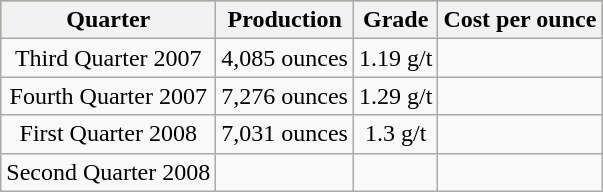<table class="wikitable">
<tr style="text-align:center; background:#daa520;">
<th>Quarter</th>
<th>Production</th>
<th>Grade</th>
<th>Cost per ounce</th>
</tr>
<tr style="text-align:center;">
<td>Third Quarter 2007</td>
<td>4,085 ounces</td>
<td>1.19 g/t</td>
<td></td>
</tr>
<tr style="text-align:center;">
<td>Fourth Quarter 2007</td>
<td>7,276 ounces</td>
<td>1.29 g/t</td>
<td></td>
</tr>
<tr style="text-align:center;">
<td>First Quarter 2008</td>
<td>7,031 ounces</td>
<td>1.3 g/t</td>
<td></td>
</tr>
<tr style="text-align:center;">
<td>Second Quarter 2008</td>
<td></td>
<td></td>
<td></td>
</tr>
</table>
